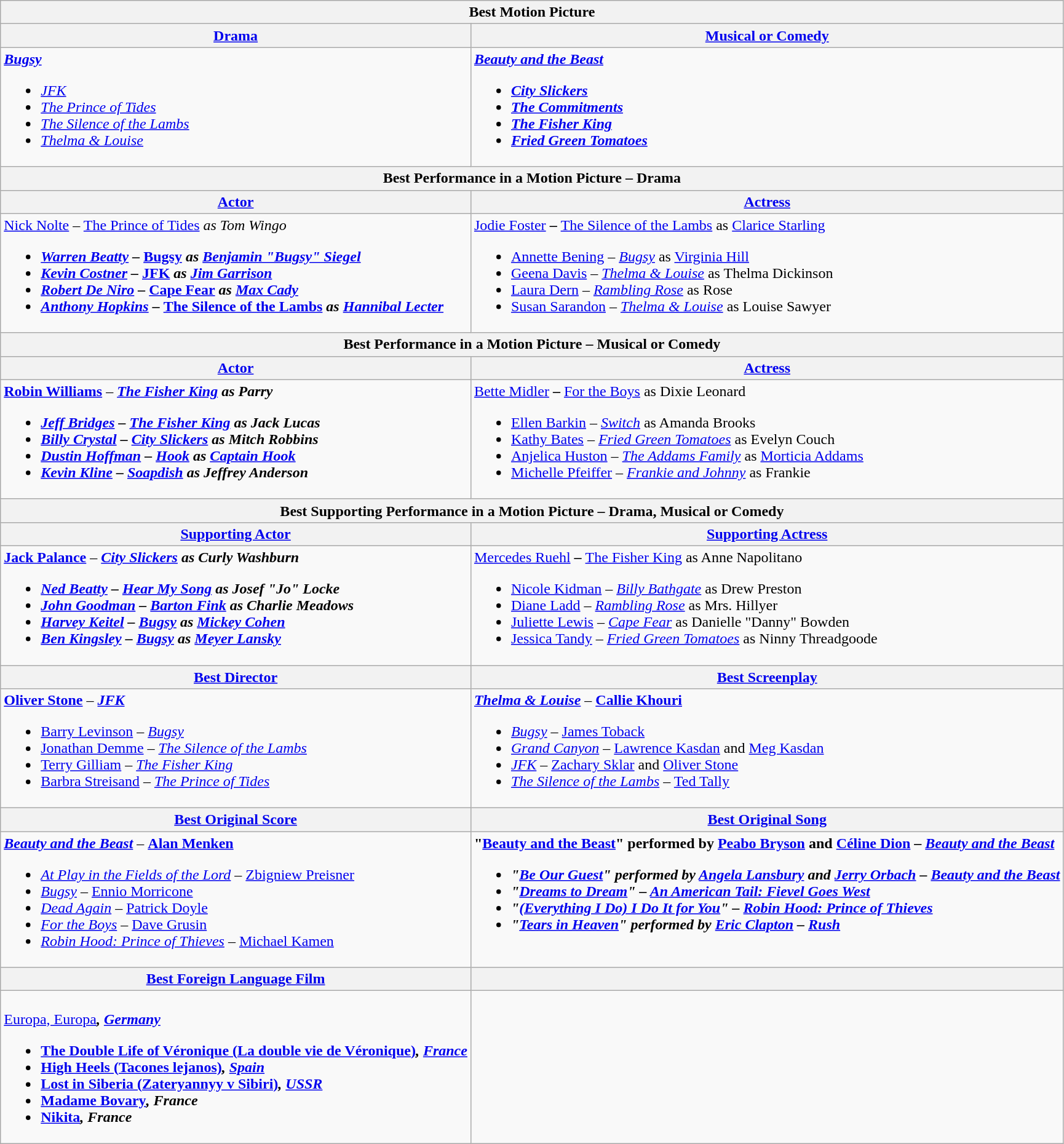<table class="wikitable" style="width=100%">
<tr>
<th colspan="2">Best Motion Picture</th>
</tr>
<tr>
<th style="width=50%"><a href='#'>Drama</a></th>
<th style="width=50%"><a href='#'>Musical or Comedy</a></th>
</tr>
<tr>
<td valign="top"><strong><em><a href='#'>Bugsy</a></em></strong><br><ul><li><em><a href='#'>JFK</a></em></li><li><em><a href='#'>The Prince of Tides</a></em></li><li><em><a href='#'>The Silence of the Lambs</a></em></li><li><em><a href='#'>Thelma & Louise</a></em></li></ul></td>
<td valign="top"><strong> <em><a href='#'>Beauty and the Beast</a><strong><em><br><ul><li></em><a href='#'>City Slickers</a><em></li><li></em><a href='#'>The Commitments</a><em></li><li></em><a href='#'>The Fisher King</a><em></li><li></em><a href='#'>Fried Green Tomatoes</a><em></li></ul></td>
</tr>
<tr>
<th colspan="2">Best Performance in a Motion Picture – Drama</th>
</tr>
<tr>
<th><a href='#'>Actor</a></th>
<th><a href='#'>Actress</a></th>
</tr>
<tr>
<td valign="top"></strong><a href='#'>Nick Nolte</a> – </em><a href='#'>The Prince of Tides</a><em> as Tom Wingo<strong><br><ul><li><a href='#'>Warren Beatty</a> – </em><a href='#'>Bugsy</a><em> as <a href='#'>Benjamin "Bugsy" Siegel</a></li><li><a href='#'>Kevin Costner</a> – </em><a href='#'>JFK</a><em> as <a href='#'>Jim Garrison</a></li><li><a href='#'>Robert De Niro</a> – </em><a href='#'>Cape Fear</a><em> as <a href='#'>Max Cady</a></li><li><a href='#'>Anthony Hopkins</a> – </em><a href='#'>The Silence of the Lambs</a><em> as <a href='#'>Hannibal Lecter</a></li></ul></td>
<td valign="top"></strong><a href='#'>Jodie Foster</a><strong> – </em></strong><a href='#'>The Silence of the Lambs</a></em> as <a href='#'>Clarice Starling</a></strong><br><ul><li><a href='#'>Annette Bening</a> – <em><a href='#'>Bugsy</a></em> as <a href='#'>Virginia Hill</a></li><li><a href='#'>Geena Davis</a> – <em><a href='#'>Thelma & Louise</a></em> as Thelma Dickinson</li><li><a href='#'>Laura Dern</a> – <em><a href='#'>Rambling Rose</a></em> as Rose</li><li><a href='#'>Susan Sarandon</a> – <em><a href='#'>Thelma & Louise</a></em> as Louise Sawyer</li></ul></td>
</tr>
<tr>
<th colspan="2">Best Performance in a Motion Picture – Musical or Comedy</th>
</tr>
<tr>
<th><a href='#'>Actor</a></th>
<th><a href='#'>Actress</a></th>
</tr>
<tr>
<td valign="top"><strong><a href='#'>Robin Williams</a></strong> – <strong><em><a href='#'>The Fisher King</a><em> as Parry<strong><br><ul><li><a href='#'>Jeff Bridges</a> – </em><a href='#'>The Fisher King</a><em> as Jack Lucas</li><li><a href='#'>Billy Crystal</a> – </em><a href='#'>City Slickers</a><em> as Mitch Robbins</li><li><a href='#'>Dustin Hoffman</a> – </em><a href='#'>Hook</a><em> as <a href='#'>Captain Hook</a></li><li><a href='#'>Kevin Kline</a> – </em><a href='#'>Soapdish</a><em> as Jeffrey Anderson</li></ul></td>
<td valign="top"></strong><a href='#'>Bette Midler</a><strong> – </em></strong><a href='#'>For the Boys</a></em> as Dixie Leonard</strong><br><ul><li><a href='#'>Ellen Barkin</a> – <em><a href='#'>Switch</a></em> as Amanda Brooks</li><li><a href='#'>Kathy Bates</a> – <em><a href='#'>Fried Green Tomatoes</a></em> as Evelyn Couch</li><li><a href='#'>Anjelica Huston</a> – <em><a href='#'>The Addams Family</a></em> as <a href='#'>Morticia Addams</a></li><li><a href='#'>Michelle Pfeiffer</a> – <em><a href='#'>Frankie and Johnny</a></em> as Frankie</li></ul></td>
</tr>
<tr>
<th colspan="2">Best Supporting Performance in a Motion Picture – Drama, Musical or Comedy</th>
</tr>
<tr>
<th><a href='#'>Supporting Actor</a></th>
<th><a href='#'>Supporting Actress</a></th>
</tr>
<tr>
<td valign="top"><strong><a href='#'>Jack Palance</a></strong> – <strong><em><a href='#'>City Slickers</a><em> as Curly Washburn<strong><br><ul><li><a href='#'>Ned Beatty</a> – </em><a href='#'>Hear My Song</a><em> as Josef "Jo" Locke</li><li><a href='#'>John Goodman</a> – </em><a href='#'>Barton Fink</a><em> as Charlie Meadows</li><li><a href='#'>Harvey Keitel</a> – </em><a href='#'>Bugsy</a><em> as <a href='#'>Mickey Cohen</a></li><li><a href='#'>Ben Kingsley</a> – </em><a href='#'>Bugsy</a><em> as <a href='#'>Meyer Lansky</a></li></ul></td>
<td valign="top"></strong><a href='#'>Mercedes Ruehl</a><strong> – </em></strong><a href='#'>The Fisher King</a></em> as Anne Napolitano</strong><br><ul><li><a href='#'>Nicole Kidman</a> – <em><a href='#'>Billy Bathgate</a></em> as Drew Preston</li><li><a href='#'>Diane Ladd</a> – <em><a href='#'>Rambling Rose</a></em> as Mrs. Hillyer</li><li><a href='#'>Juliette Lewis</a> – <em><a href='#'>Cape Fear</a></em> as Danielle "Danny" Bowden</li><li><a href='#'>Jessica Tandy</a> – <em><a href='#'>Fried Green Tomatoes</a></em> as Ninny Threadgoode</li></ul></td>
</tr>
<tr>
<th><a href='#'>Best Director</a></th>
<th><a href='#'>Best Screenplay</a></th>
</tr>
<tr>
<td valign="top"><strong><a href='#'>Oliver Stone</a></strong> – <strong><em><a href='#'>JFK</a></em></strong><br><ul><li><a href='#'>Barry Levinson</a> – <em><a href='#'>Bugsy</a></em></li><li><a href='#'>Jonathan Demme</a> – <em><a href='#'>The Silence of the Lambs</a></em></li><li><a href='#'>Terry Gilliam</a> – <em><a href='#'>The Fisher King</a></em></li><li><a href='#'>Barbra Streisand</a> – <em><a href='#'>The Prince of Tides</a></em></li></ul></td>
<td valign="top"><strong><em><a href='#'>Thelma & Louise</a></em></strong> – <strong><a href='#'>Callie Khouri</a></strong><br><ul><li><em><a href='#'>Bugsy</a></em> – <a href='#'>James Toback</a></li><li><em><a href='#'>Grand Canyon</a></em> – <a href='#'>Lawrence Kasdan</a> and <a href='#'>Meg Kasdan</a></li><li><em><a href='#'>JFK</a></em> – <a href='#'>Zachary Sklar</a> and <a href='#'>Oliver Stone</a></li><li><em><a href='#'>The Silence of the Lambs</a></em> – <a href='#'>Ted Tally</a></li></ul></td>
</tr>
<tr>
<th><a href='#'>Best Original Score</a></th>
<th><a href='#'>Best Original Song</a></th>
</tr>
<tr>
<td valign="top"><strong><em><a href='#'>Beauty and the Beast</a></em></strong> – <strong><a href='#'>Alan Menken</a></strong><br><ul><li><em><a href='#'>At Play in the Fields of the Lord</a></em> – <a href='#'>Zbigniew Preisner</a></li><li><em><a href='#'>Bugsy</a></em> – <a href='#'>Ennio Morricone</a></li><li><em><a href='#'>Dead Again</a></em> – <a href='#'>Patrick Doyle</a></li><li><em><a href='#'>For the Boys</a></em> – <a href='#'>Dave Grusin</a></li><li><em><a href='#'>Robin Hood: Prince of Thieves</a></em> – <a href='#'>Michael Kamen</a></li></ul></td>
<td valign="top"><strong>"<a href='#'>Beauty and the Beast</a>" performed by <a href='#'>Peabo Bryson</a> and <a href='#'>Céline Dion</a> – <em><a href='#'>Beauty and the Beast</a><strong><em><br><ul><li>"<a href='#'>Be Our Guest</a>" performed by <a href='#'>Angela Lansbury</a> and <a href='#'>Jerry Orbach</a> – </em><a href='#'>Beauty and the Beast</a><em></li><li>"<a href='#'>Dreams to Dream</a>" – </em><a href='#'>An American Tail: Fievel Goes West</a><em></li><li>"<a href='#'>(Everything I Do) I Do It for You</a>" – </em><a href='#'>Robin Hood: Prince of Thieves</a><em></li><li>"<a href='#'>Tears in Heaven</a>" performed by <a href='#'>Eric Clapton</a> – </em><a href='#'>Rush</a><em></li></ul></td>
</tr>
<tr>
<th><a href='#'>Best Foreign Language Film</a></th>
<th></th>
</tr>
<tr>
<td valign="top"><br></em></strong><a href='#'>Europa, Europa</a><strong><em>, <a href='#'>Germany</a><ul><li></em><a href='#'>The Double Life of Véronique (La double vie de Véronique)</a><em>, <a href='#'>France</a></li><li></em><a href='#'>High Heels (Tacones lejanos)</a><em>, <a href='#'>Spain</a></li><li></em><a href='#'>Lost in Siberia (Zateryannyy v Sibiri)</a><em>, <a href='#'>USSR</a></li><li></em><a href='#'>Madame Bovary</a><em>, France</li><li></em><a href='#'>Nikita</a><em>, France</li></ul></td>
<td></td>
</tr>
</table>
